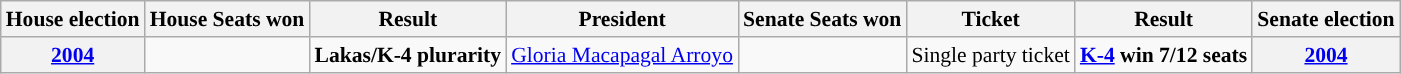<table class="wikitable" style="text-align:center; font-size:90%">
<tr>
<th>House election</th>
<th>House Seats won</th>
<th>Result</th>
<th>President</th>
<th>Senate Seats won</th>
<th>Ticket</th>
<th>Result</th>
<th>Senate election</th>
</tr>
<tr>
<th><a href='#'>2004</a></th>
<td></td>
<td><strong>Lakas/K-4 plurarity</strong></td>
<td style="background:"><a href='#'>Gloria Macapagal Arroyo</a></td>
<td></td>
<td>Single party ticket</td>
<td><strong><a href='#'>K-4</a> win 7/12 seats</strong></td>
<th><a href='#'>2004</a></th>
</tr>
</table>
